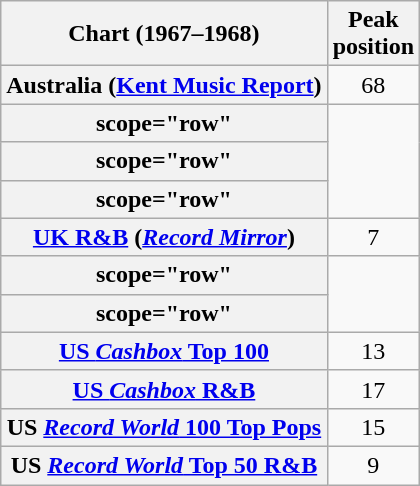<table class="wikitable sortable plainrowheaders">
<tr>
<th scope="col">Chart (1967–1968)</th>
<th scope="col">Peak<br>position</th>
</tr>
<tr>
<th scope="row">Australia (<a href='#'>Kent Music Report</a>)</th>
<td align="center">68</td>
</tr>
<tr>
<th>scope="row" </th>
</tr>
<tr>
<th>scope="row" </th>
</tr>
<tr>
<th>scope="row" </th>
</tr>
<tr>
<th scope="row"><a href='#'>UK R&B</a> (<em><a href='#'>Record Mirror</a></em>)</th>
<td align="center">7</td>
</tr>
<tr>
<th>scope="row" </th>
</tr>
<tr>
<th>scope="row" </th>
</tr>
<tr>
<th scope="row"><a href='#'>US <em>Cashbox</em> Top 100</a></th>
<td style="text-align:center;">13</td>
</tr>
<tr>
<th scope="row"><a href='#'>US <em>Cashbox</em> R&B</a></th>
<td style="text-align:center;">17</td>
</tr>
<tr>
<th scope="row">US <a href='#'><em>Record World</em> 100 Top Pops</a></th>
<td style="text-align:center;">15</td>
</tr>
<tr>
<th scope="row">US <a href='#'><em>Record World</em> Top 50 R&B</a></th>
<td style="text-align:center;">9</td>
</tr>
</table>
